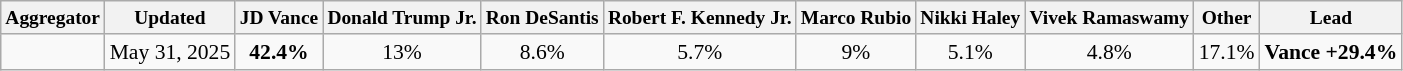<table class="wikitable sortable mw-datatable" style="font-size:90%;text-align:center;">
<tr valign="bottom" style="font-size:90%;">
<th>Aggregator</th>
<th>Updated</th>
<th>JD Vance</th>
<th>Donald Trump Jr.</th>
<th>Ron DeSantis</th>
<th>Robert F. Kennedy Jr.</th>
<th>Marco Rubio</th>
<th>Nikki Haley</th>
<th>Vivek Ramaswamy</th>
<th>Other</th>
<th>Lead</th>
</tr>
<tr>
<td></td>
<td>May 31, 2025</td>
<td><strong>42.4%</strong></td>
<td>13%</td>
<td>8.6%</td>
<td>5.7%</td>
<td>9%</td>
<td>5.1%</td>
<td>4.8%</td>
<td>17.1%</td>
<td><strong>Vance +29.4%</strong></td>
</tr>
</table>
